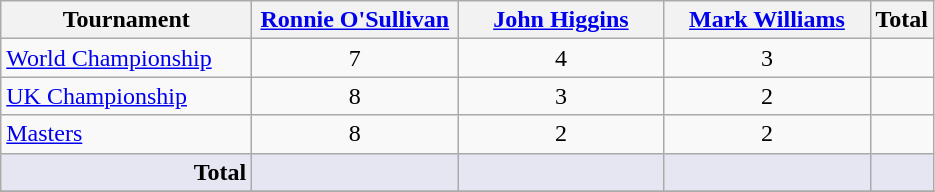<table class="wikitable sortable" style="text-align:center">
<tr>
<th style="max-width: 160px; min-width: 160px;">Tournament</th>
<th style="max-width: 130px; min-width: 130px;"><a href='#'>Ronnie O'Sullivan</a></th>
<th style="max-width: 130px; min-width: 130px;"><a href='#'>John Higgins</a></th>
<th style="max-width: 130px; min-width: 130px;"><a href='#'>Mark Williams</a></th>
<th>Total</th>
</tr>
<tr>
<td style="text-align:left;"><a href='#'>World Championship</a></td>
<td>7</td>
<td>4</td>
<td>3</td>
<td></td>
</tr>
<tr>
<td style="text-align:left;"><a href='#'>UK Championship</a></td>
<td>8</td>
<td>3</td>
<td>2</td>
<td></td>
</tr>
<tr>
<td style="text-align:left;"><a href='#'>Masters</a></td>
<td>8</td>
<td>2</td>
<td>2</td>
<td></td>
</tr>
<tr class=sortbottom>
<td style="background:#e6e6f2; text-align:right;"><strong>Total</strong></td>
<td style="background:#e6e6f2;"><strong></strong></td>
<td style="background:#e6e6f2;"><strong></strong></td>
<td style="background:#e6e6f2;"><strong></strong></td>
<td style="background:#e6e6f2;"><strong></strong></td>
</tr>
<tr>
</tr>
</table>
